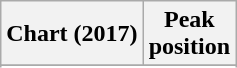<table class="wikitable plainrowheaders">
<tr>
<th scope="col">Chart (2017)</th>
<th scope="col">Peak<br>position</th>
</tr>
<tr>
</tr>
<tr>
</tr>
<tr>
</tr>
</table>
